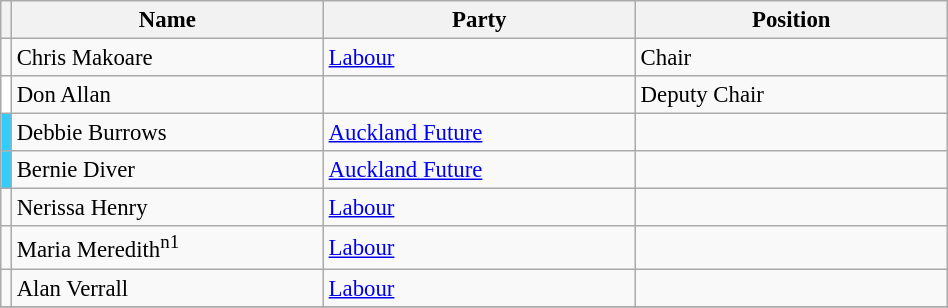<table width="50%" class="wikitable" style="font-size: 95%; width=20%;">
<tr>
<th width=1%></th>
<th width=33%>Name</th>
<th width=33%>Party</th>
<th WIDTH=33%>Position</th>
</tr>
<tr>
<td bgcolor=></td>
<td>Chris Makoare</td>
<td><a href='#'>Labour</a></td>
<td>Chair</td>
</tr>
<tr>
<td style="color:inherit;background:#FFFFFF"></td>
<td>Don Allan</td>
<td></td>
<td>Deputy Chair</td>
</tr>
<tr>
<td style="color:inherit;background:#33CCFF"></td>
<td>Debbie Burrows</td>
<td><a href='#'>Auckland Future</a></td>
<td></td>
</tr>
<tr>
<td style="color:inherit;background:#33CCFF"></td>
<td>Bernie Diver</td>
<td><a href='#'>Auckland Future</a></td>
<td></td>
</tr>
<tr>
<td bgcolor=></td>
<td>Nerissa Henry</td>
<td><a href='#'>Labour</a></td>
<td></td>
</tr>
<tr>
<td bgcolor=></td>
<td>Maria Meredith<sup>n1</sup></td>
<td><a href='#'>Labour</a></td>
<td></td>
</tr>
<tr>
<td bgcolor=></td>
<td>Alan Verrall</td>
<td><a href='#'>Labour</a></td>
<td></td>
</tr>
<tr>
</tr>
</table>
